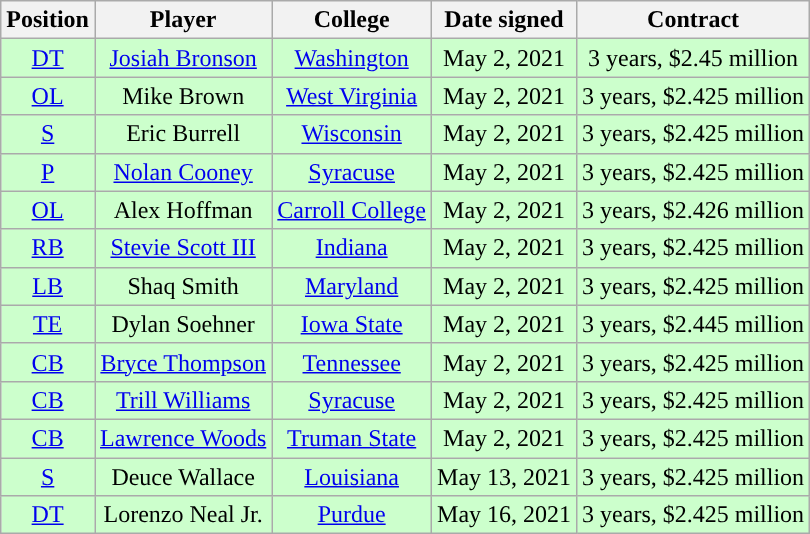<table class="wikitable" style="text-align:center">
<tr>
<th>Position</th>
<th>Player</th>
<th>College</th>
<th>Date signed</th>
<th>Contract</th>
</tr>
<tr style="background:#cfc">
<td><a href='#'>DT</a></td>
<td><a href='#'>Josiah Bronson</a></td>
<td><a href='#'>Washington</a></td>
<td>May 2, 2021</td>
<td>3 years, $2.45 million</td>
</tr>
<tr style="background:#cfc">
<td><a href='#'>OL</a></td>
<td>Mike Brown</td>
<td><a href='#'>West Virginia</a></td>
<td>May 2, 2021</td>
<td>3 years, $2.425 million</td>
</tr>
<tr style="background:#cfc">
<td><a href='#'>S</a></td>
<td>Eric Burrell</td>
<td><a href='#'>Wisconsin</a></td>
<td>May 2, 2021</td>
<td>3 years, $2.425 million</td>
</tr>
<tr style="background:#cfc">
<td><a href='#'>P</a></td>
<td><a href='#'>Nolan Cooney</a></td>
<td><a href='#'>Syracuse</a></td>
<td>May 2, 2021</td>
<td>3 years, $2.425 million</td>
</tr>
<tr style="background:#cfc">
<td><a href='#'>OL</a></td>
<td>Alex Hoffman</td>
<td><a href='#'>Carroll College</a></td>
<td>May 2, 2021</td>
<td>3 years, $2.426 million</td>
</tr>
<tr style="background:#cfc">
<td><a href='#'>RB</a></td>
<td><a href='#'>Stevie Scott III</a></td>
<td><a href='#'>Indiana</a></td>
<td>May 2, 2021</td>
<td>3 years, $2.425 million</td>
</tr>
<tr style="background:#cfc">
<td><a href='#'>LB</a></td>
<td>Shaq Smith</td>
<td><a href='#'>Maryland</a></td>
<td>May 2, 2021</td>
<td>3 years, $2.425 million</td>
</tr>
<tr style="background:#cfc">
<td><a href='#'>TE</a></td>
<td>Dylan Soehner</td>
<td><a href='#'>Iowa State</a></td>
<td>May 2, 2021</td>
<td>3 years, $2.445 million</td>
</tr>
<tr style="background:#cfc">
<td><a href='#'>CB</a></td>
<td><a href='#'>Bryce Thompson</a></td>
<td><a href='#'>Tennessee</a></td>
<td>May 2, 2021</td>
<td>3 years, $2.425 million</td>
</tr>
<tr style="background:#cfc">
<td><a href='#'>CB</a></td>
<td><a href='#'>Trill Williams</a></td>
<td><a href='#'>Syracuse</a></td>
<td>May 2, 2021</td>
<td>3 years, $2.425 million</td>
</tr>
<tr style="background:#cfc">
<td><a href='#'>CB</a></td>
<td><a href='#'>Lawrence Woods</a></td>
<td><a href='#'>Truman State</a></td>
<td>May 2, 2021</td>
<td>3 years, $2.425 million</td>
</tr>
<tr style="background:#cfc">
<td><a href='#'>S</a></td>
<td>Deuce Wallace</td>
<td><a href='#'>Louisiana</a></td>
<td>May 13, 2021</td>
<td>3 years, $2.425 million</td>
</tr>
<tr style="background:#cfc">
<td><a href='#'>DT</a></td>
<td>Lorenzo Neal Jr.</td>
<td><a href='#'>Purdue</a></td>
<td>May 16, 2021</td>
<td>3 years, $2.425 million</td>
</tr>
</table>
